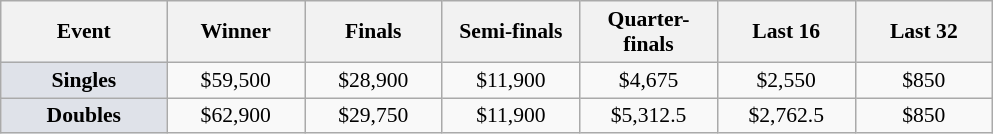<table class="wikitable" style="font-size:90%; text-align:center">
<tr>
<th width="104">Event</th>
<th width="85">Winner</th>
<th width="85">Finals</th>
<th width="85">Semi-finals</th>
<th width="85">Quarter-finals</th>
<th width="85">Last 16</th>
<th width="85">Last 32</th>
</tr>
<tr>
<td bgcolor="#dfe2e9"><strong>Singles</strong></td>
<td>$59,500</td>
<td>$28,900</td>
<td>$11,900</td>
<td>$4,675</td>
<td>$2,550</td>
<td>$850</td>
</tr>
<tr>
<td bgcolor="#dfe2e9"><strong>Doubles</strong></td>
<td>$62,900</td>
<td>$29,750</td>
<td>$11,900</td>
<td>$5,312.5</td>
<td>$2,762.5</td>
<td>$850</td>
</tr>
</table>
